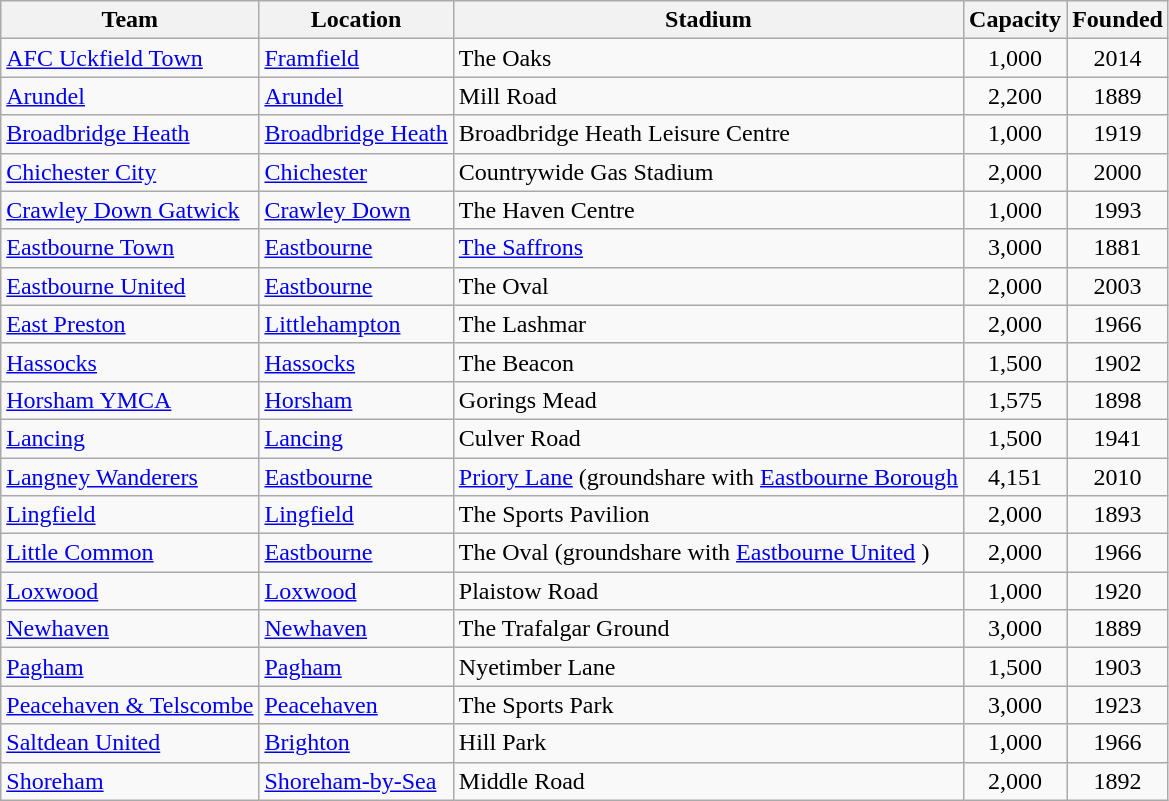<table class="wikitable sortable">
<tr>
<th>Team</th>
<th>Location</th>
<th>Stadium</th>
<th>Capacity</th>
<th>Founded</th>
</tr>
<tr>
<td><a href='#'>AFC Uckfield Town</a></td>
<td><a href='#'>Framfield</a></td>
<td>The Oaks</td>
<td align="center">1,000</td>
<td align="center">2014</td>
</tr>
<tr>
<td><a href='#'>Arundel</a></td>
<td><a href='#'>Arundel</a></td>
<td>Mill Road</td>
<td align="center">2,200</td>
<td align="center">1889</td>
</tr>
<tr>
<td><a href='#'>Broadbridge Heath</a></td>
<td><a href='#'>Broadbridge Heath</a></td>
<td>Broadbridge Heath Leisure Centre</td>
<td align="center">1,000</td>
<td align="center">1919</td>
</tr>
<tr>
<td><a href='#'>Chichester City</a></td>
<td><a href='#'>Chichester</a></td>
<td>Countrywide Gas Stadium</td>
<td align="center">2,000</td>
<td align="center">2000</td>
</tr>
<tr>
<td><a href='#'>Crawley Down Gatwick</a></td>
<td><a href='#'>Crawley Down</a></td>
<td>The Haven Centre</td>
<td align="center">1,000</td>
<td align="center">1993</td>
</tr>
<tr>
<td><a href='#'>Eastbourne Town</a></td>
<td><a href='#'>Eastbourne</a></td>
<td><a href='#'>The Saffrons</a></td>
<td align="center">3,000</td>
<td align="center">1881</td>
</tr>
<tr>
<td><a href='#'>Eastbourne United</a></td>
<td><a href='#'>Eastbourne</a></td>
<td>The Oval</td>
<td align="center">2,000</td>
<td align="center">2003</td>
</tr>
<tr>
<td><a href='#'>East Preston</a></td>
<td><a href='#'>Littlehampton</a> </td>
<td>The Lashmar</td>
<td align="center">2,000</td>
<td align="center">1966</td>
</tr>
<tr>
<td><a href='#'>Hassocks</a></td>
<td><a href='#'>Hassocks</a></td>
<td>The Beacon</td>
<td align="center">1,500</td>
<td align="center">1902</td>
</tr>
<tr>
<td><a href='#'>Horsham YMCA</a></td>
<td><a href='#'>Horsham</a></td>
<td>Gorings Mead</td>
<td align="center">1,575</td>
<td align="center">1898</td>
</tr>
<tr>
<td><a href='#'>Lancing</a></td>
<td><a href='#'>Lancing</a></td>
<td>Culver Road</td>
<td align="center">1,500</td>
<td align="center">1941</td>
</tr>
<tr>
<td><a href='#'>Langney Wanderers</a></td>
<td><a href='#'>Eastbourne</a> </td>
<td><a href='#'>Priory Lane</a> (groundshare with <a href='#'>Eastbourne Borough</a></td>
<td align="center">4,151</td>
<td align="center">2010</td>
</tr>
<tr>
<td><a href='#'>Lingfield</a></td>
<td><a href='#'>Lingfield</a></td>
<td>The Sports Pavilion</td>
<td align="center">2,000</td>
<td align="center">1893</td>
</tr>
<tr>
<td><a href='#'>Little Common</a></td>
<td><a href='#'>Eastbourne</a></td>
<td>The Oval (groundshare with <a href='#'>Eastbourne United</a> )</td>
<td align="center">2,000</td>
<td align="center">1966</td>
</tr>
<tr>
<td><a href='#'>Loxwood</a></td>
<td><a href='#'>Loxwood</a></td>
<td>Plaistow Road</td>
<td align="center">1,000</td>
<td align="center">1920</td>
</tr>
<tr>
<td><a href='#'>Newhaven</a></td>
<td><a href='#'>Newhaven</a></td>
<td>The Trafalgar Ground</td>
<td align="center">3,000</td>
<td align="center">1889</td>
</tr>
<tr>
<td><a href='#'>Pagham</a></td>
<td><a href='#'>Pagham</a></td>
<td>Nyetimber Lane</td>
<td align="center">1,500</td>
<td align="center">1903</td>
</tr>
<tr>
<td><a href='#'>Peacehaven & Telscombe</a></td>
<td><a href='#'>Peacehaven</a></td>
<td>The Sports Park</td>
<td align="center">3,000</td>
<td align="center">1923</td>
</tr>
<tr>
<td><a href='#'>Saltdean United</a></td>
<td><a href='#'>Brighton</a> </td>
<td>Hill Park</td>
<td align="center">1,000</td>
<td align="center">1966</td>
</tr>
<tr>
<td><a href='#'>Shoreham</a></td>
<td><a href='#'>Shoreham-by-Sea</a></td>
<td>Middle Road</td>
<td align="center">2,000</td>
<td align="center">1892</td>
</tr>
</table>
